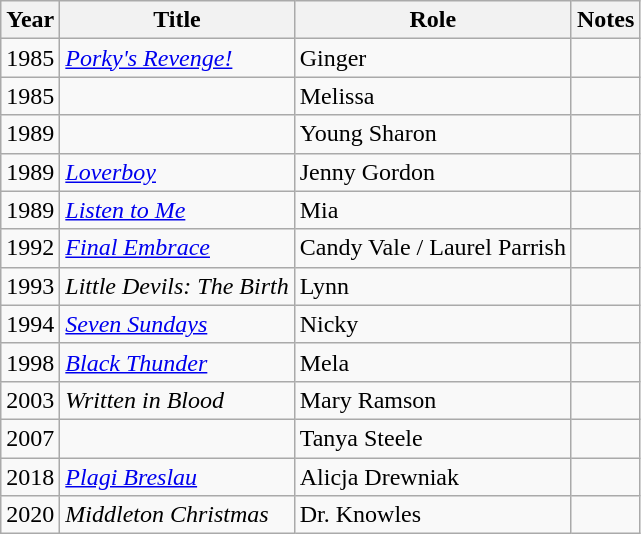<table class="wikitable sortable">
<tr>
<th>Year</th>
<th>Title</th>
<th>Role</th>
<th class="unsortable">Notes</th>
</tr>
<tr>
<td>1985</td>
<td><em><a href='#'>Porky's Revenge!</a></em></td>
<td>Ginger</td>
<td></td>
</tr>
<tr>
<td>1985</td>
<td><em></em></td>
<td>Melissa</td>
<td></td>
</tr>
<tr>
<td>1989</td>
<td><em></em></td>
<td>Young Sharon</td>
<td></td>
</tr>
<tr>
<td>1989</td>
<td><em><a href='#'>Loverboy</a></em></td>
<td>Jenny Gordon</td>
<td></td>
</tr>
<tr>
<td>1989</td>
<td><em><a href='#'>Listen to Me</a></em></td>
<td>Mia</td>
<td></td>
</tr>
<tr>
<td>1992</td>
<td><em><a href='#'>Final Embrace</a></em></td>
<td>Candy Vale / Laurel Parrish</td>
<td></td>
</tr>
<tr>
<td>1993</td>
<td><em>Little Devils: The Birth</em></td>
<td>Lynn</td>
<td></td>
</tr>
<tr>
<td>1994</td>
<td><em><a href='#'>Seven Sundays</a></em></td>
<td>Nicky</td>
<td></td>
</tr>
<tr>
<td>1998</td>
<td><em><a href='#'>Black Thunder</a></em></td>
<td>Mela</td>
<td></td>
</tr>
<tr>
<td>2003</td>
<td><em>Written in Blood</em></td>
<td>Mary Ramson</td>
<td></td>
</tr>
<tr>
<td>2007</td>
<td><em></em></td>
<td>Tanya Steele</td>
</tr>
<tr>
<td>2018</td>
<td><em><a href='#'>Plagi Breslau</a></em></td>
<td>Alicja Drewniak</td>
<td></td>
</tr>
<tr>
<td>2020</td>
<td><em>Middleton Christmas</em></td>
<td>Dr. Knowles</td>
<td></td>
</tr>
</table>
